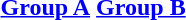<table>
<tr valign=top>
<th align="center"><a href='#'>Group A</a></th>
<th align="center"><a href='#'>Group B</a></th>
</tr>
<tr valign=top>
<td align="left"></td>
<td align="left"></td>
</tr>
</table>
